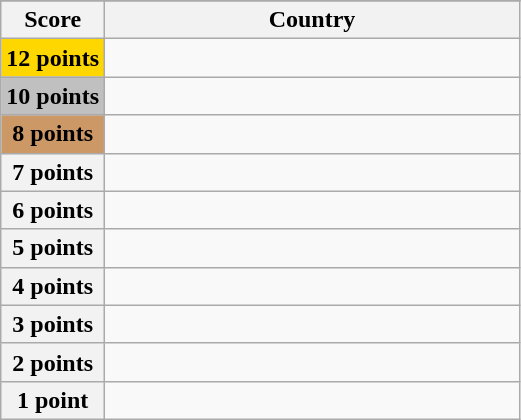<table class="wikitable">
<tr>
</tr>
<tr>
<th scope="col" width="20%">Score</th>
<th scope="col">Country</th>
</tr>
<tr>
<th scope="row" style="background:gold">12 points</th>
<td></td>
</tr>
<tr>
<th scope="row" style="background:silver">10 points</th>
<td></td>
</tr>
<tr>
<th scope="row" style="background:#CC9966">8 points</th>
<td></td>
</tr>
<tr>
<th scope="row">7 points</th>
<td></td>
</tr>
<tr>
<th scope="row">6 points</th>
<td></td>
</tr>
<tr>
<th scope="row">5 points</th>
<td></td>
</tr>
<tr>
<th scope="row">4 points</th>
<td></td>
</tr>
<tr>
<th scope="row">3 points</th>
<td></td>
</tr>
<tr>
<th scope="row">2 points</th>
<td></td>
</tr>
<tr>
<th scope="row">1 point</th>
<td></td>
</tr>
</table>
